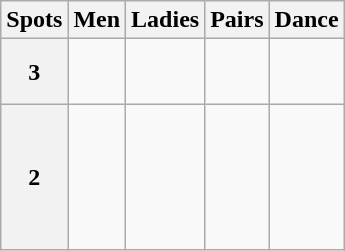<table class="wikitable">
<tr>
<th>Spots</th>
<th>Men</th>
<th>Ladies</th>
<th>Pairs</th>
<th>Dance</th>
</tr>
<tr>
<th>3</th>
<td valign="top"> <br>  <br></td>
<td valign="top"> <br>  <br> </td>
<td valign="top"> <br> </td>
<td valign="top"> <br>  <br> </td>
</tr>
<tr>
<th>2</th>
<td valign="top"> <br>  <br>  <br>  <br></td>
<td valign="top"> <br>  <br> </td>
<td valign="top"> <br>  <br>  <br>  <br>  <br> </td>
<td valign="top"> <br> </td>
</tr>
</table>
